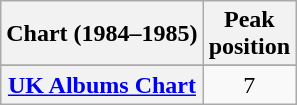<table class="wikitable sortable plainrowheaders">
<tr>
<th scope="col">Chart (1984–1985)</th>
<th scope="col">Peak<br>position</th>
</tr>
<tr>
</tr>
<tr>
</tr>
<tr>
</tr>
<tr>
<th scope="row"><a href='#'>UK Albums Chart</a></th>
<td align="center">7</td>
</tr>
</table>
